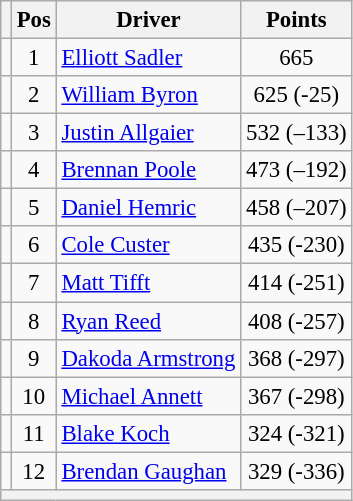<table class="wikitable" style="font-size: 95%;">
<tr>
<th></th>
<th>Pos</th>
<th>Driver</th>
<th>Points</th>
</tr>
<tr>
<td align="left"></td>
<td style="text-align:center;">1</td>
<td><a href='#'>Elliott Sadler</a></td>
<td style="text-align:center;">665</td>
</tr>
<tr>
<td align="left"></td>
<td style="text-align:center;">2</td>
<td><a href='#'>William Byron</a></td>
<td style="text-align:center;">625 (-25)</td>
</tr>
<tr>
<td align="left"></td>
<td style="text-align:center;">3</td>
<td><a href='#'>Justin Allgaier</a></td>
<td style="text-align:center;">532 (–133)</td>
</tr>
<tr>
<td align="left"></td>
<td style="text-align:center;">4</td>
<td><a href='#'>Brennan Poole</a></td>
<td style="text-align:center;">473 (–192)</td>
</tr>
<tr>
<td align="left"></td>
<td style="text-align:center;">5</td>
<td><a href='#'>Daniel Hemric</a></td>
<td style="text-align:center;">458 (–207)</td>
</tr>
<tr>
<td align="left"></td>
<td style="text-align:center;">6</td>
<td><a href='#'>Cole Custer</a></td>
<td style="text-align:center;">435 (-230)</td>
</tr>
<tr>
<td align="left"></td>
<td style="text-align:center;">7</td>
<td><a href='#'>Matt Tifft</a></td>
<td style="text-align:center;">414 (-251)</td>
</tr>
<tr>
<td align="left"></td>
<td style="text-align:center;">8</td>
<td><a href='#'>Ryan Reed</a></td>
<td style="text-align:center;">408 (-257)</td>
</tr>
<tr>
<td align="left"></td>
<td style="text-align:center;">9</td>
<td><a href='#'>Dakoda Armstrong</a></td>
<td style="text-align:center;">368 (-297)</td>
</tr>
<tr>
<td align="left"></td>
<td style="text-align:center;">10</td>
<td><a href='#'>Michael Annett</a></td>
<td style="text-align:center;">367 (-298)</td>
</tr>
<tr>
<td align="left"></td>
<td style="text-align:center;">11</td>
<td><a href='#'>Blake Koch</a></td>
<td style="text-align:center;">324 (-321)</td>
</tr>
<tr>
<td align="left"></td>
<td style="text-align:center;">12</td>
<td><a href='#'>Brendan Gaughan</a></td>
<td style="text-align:center;">329 (-336)</td>
</tr>
<tr class="sortbottom">
<th colspan="9"></th>
</tr>
</table>
